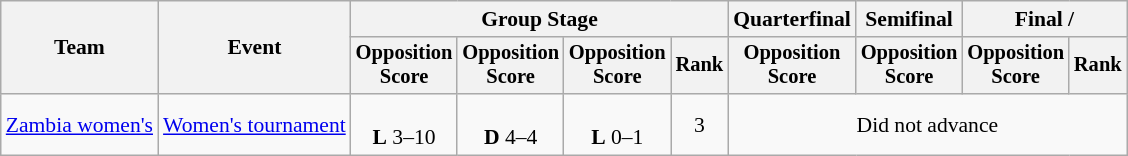<table class="wikitable" style="font-size:90%">
<tr>
<th rowspan=2>Team</th>
<th rowspan=2>Event</th>
<th colspan=4>Group Stage</th>
<th>Quarterfinal</th>
<th>Semifinal</th>
<th colspan=2>Final / </th>
</tr>
<tr style="font-size:95%">
<th>Opposition<br>Score</th>
<th>Opposition<br>Score</th>
<th>Opposition<br>Score</th>
<th>Rank</th>
<th>Opposition<br>Score</th>
<th>Opposition<br>Score</th>
<th>Opposition<br>Score</th>
<th>Rank</th>
</tr>
<tr align=center>
<td align=left><a href='#'>Zambia women's</a></td>
<td align=left><a href='#'>Women's tournament</a></td>
<td><br><strong>L</strong> 3–10</td>
<td><br><strong>D</strong> 4–4</td>
<td><br><strong>L</strong> 0–1</td>
<td>3</td>
<td colspan=4>Did not advance</td>
</tr>
</table>
